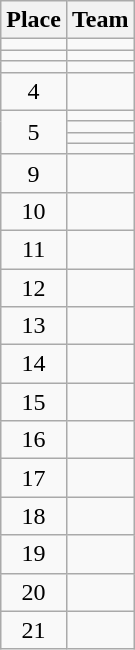<table class="wikitable">
<tr>
<th>Place</th>
<th>Team</th>
</tr>
<tr>
<td align=center></td>
<td></td>
</tr>
<tr>
<td align=center></td>
<td></td>
</tr>
<tr>
<td align=center></td>
<td></td>
</tr>
<tr>
<td align=center>4</td>
<td></td>
</tr>
<tr>
<td rowspan=4 align=center>5</td>
<td></td>
</tr>
<tr>
<td></td>
</tr>
<tr>
<td></td>
</tr>
<tr>
<td></td>
</tr>
<tr>
<td align=center>9</td>
<td></td>
</tr>
<tr>
<td align=center>10</td>
<td></td>
</tr>
<tr>
<td align=center>11</td>
<td></td>
</tr>
<tr>
<td align=center>12</td>
<td></td>
</tr>
<tr>
<td align=center>13</td>
<td></td>
</tr>
<tr>
<td align=center>14</td>
<td></td>
</tr>
<tr>
<td align=center>15</td>
<td></td>
</tr>
<tr>
<td align=center>16</td>
<td></td>
</tr>
<tr>
<td align=center>17</td>
<td></td>
</tr>
<tr>
<td align=center>18</td>
<td></td>
</tr>
<tr>
<td align=center>19</td>
<td></td>
</tr>
<tr>
<td align=center>20</td>
<td></td>
</tr>
<tr>
<td align=center>21</td>
<td></td>
</tr>
</table>
